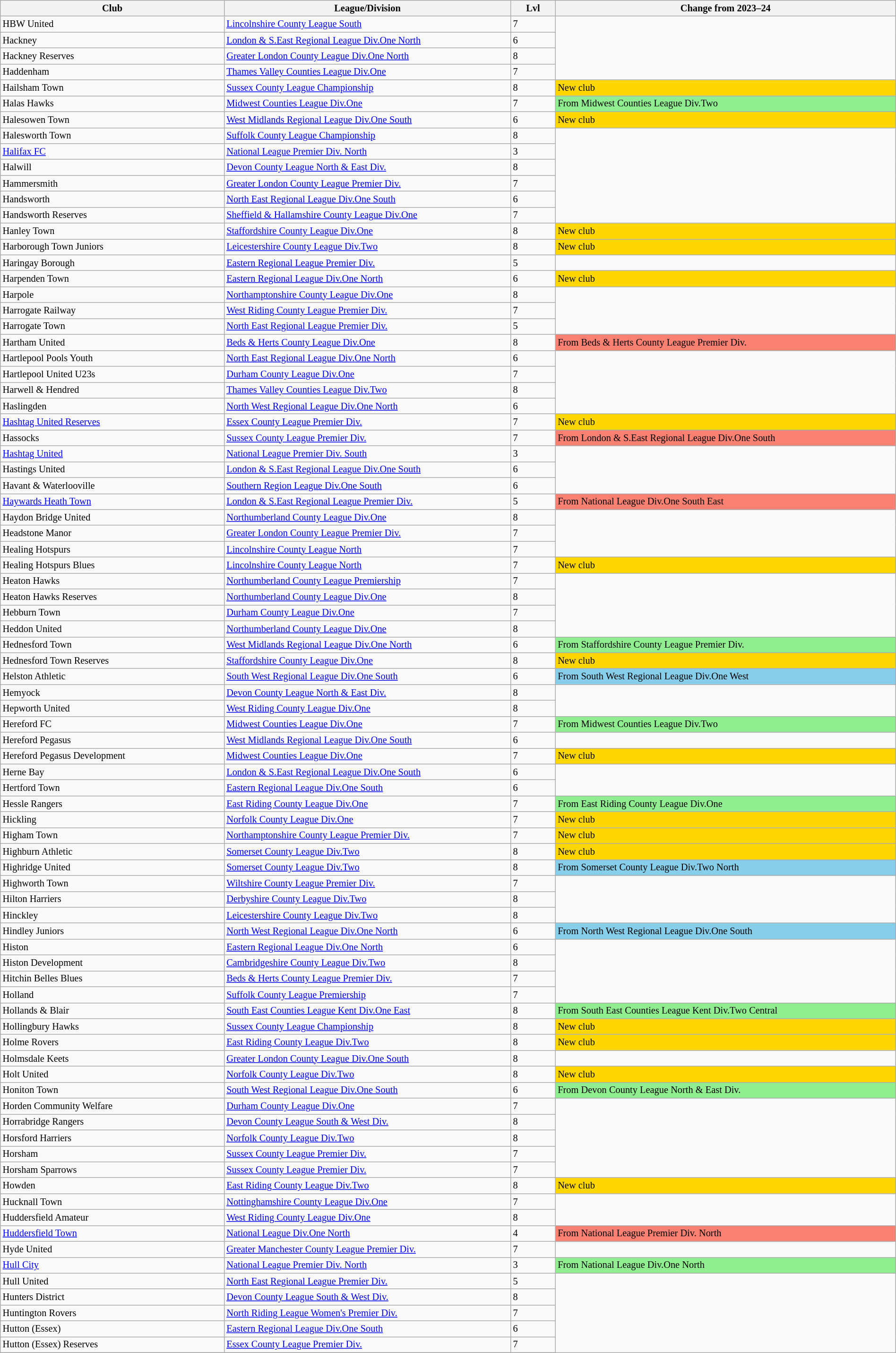<table class="wikitable sortable" width=100% style="font-size:85%">
<tr>
<th width=25%>Club</th>
<th width=32%>League/Division</th>
<th width=5%>Lvl</th>
<th width=38%>Change from 2023–24</th>
</tr>
<tr>
<td>HBW United</td>
<td><a href='#'>Lincolnshire County League South</a></td>
<td>7</td>
</tr>
<tr>
<td>Hackney</td>
<td><a href='#'>London & S.East Regional League Div.One North</a></td>
<td>6</td>
</tr>
<tr>
<td>Hackney Reserves</td>
<td><a href='#'>Greater London County League Div.One North</a></td>
<td>8</td>
</tr>
<tr>
<td>Haddenham</td>
<td><a href='#'>Thames Valley Counties League Div.One</a></td>
<td>7</td>
</tr>
<tr>
<td>Hailsham Town</td>
<td><a href='#'>Sussex County League Championship</a></td>
<td>8</td>
<td style="background:gold">New club</td>
</tr>
<tr>
<td>Halas Hawks</td>
<td><a href='#'>Midwest Counties League Div.One</a></td>
<td>7</td>
<td style="background:lightgreen">From Midwest Counties League Div.Two</td>
</tr>
<tr>
<td>Halesowen Town</td>
<td><a href='#'>West Midlands Regional League Div.One South</a></td>
<td>6</td>
<td style="background:gold">New club</td>
</tr>
<tr>
<td>Halesworth Town</td>
<td><a href='#'>Suffolk County League Championship</a></td>
<td>8</td>
</tr>
<tr>
<td><a href='#'>Halifax FC</a></td>
<td><a href='#'>National League Premier Div. North</a></td>
<td>3</td>
</tr>
<tr>
<td>Halwill</td>
<td><a href='#'>Devon County League North & East Div.</a></td>
<td>8</td>
</tr>
<tr>
<td>Hammersmith</td>
<td><a href='#'>Greater London County League Premier Div.</a></td>
<td>7</td>
</tr>
<tr>
<td>Handsworth</td>
<td><a href='#'>North East Regional League Div.One South</a></td>
<td>6</td>
</tr>
<tr>
<td>Handsworth Reserves</td>
<td><a href='#'>Sheffield & Hallamshire County League Div.One</a></td>
<td>7</td>
</tr>
<tr>
<td>Hanley Town</td>
<td><a href='#'>Staffordshire County League Div.One</a></td>
<td>8</td>
<td style="background:gold">New club</td>
</tr>
<tr>
<td>Harborough Town Juniors</td>
<td><a href='#'>Leicestershire County League Div.Two</a></td>
<td>8</td>
<td style="background:gold">New club</td>
</tr>
<tr>
<td>Haringay Borough</td>
<td><a href='#'>Eastern Regional League Premier Div.</a></td>
<td>5</td>
</tr>
<tr>
<td>Harpenden Town</td>
<td><a href='#'>Eastern Regional League Div.One North</a></td>
<td>6</td>
<td style="background:gold">New club</td>
</tr>
<tr>
<td>Harpole</td>
<td><a href='#'>Northamptonshire County League Div.One</a></td>
<td>8</td>
</tr>
<tr>
<td>Harrogate Railway</td>
<td><a href='#'>West Riding County League Premier Div.</a></td>
<td>7</td>
</tr>
<tr>
<td>Harrogate Town</td>
<td><a href='#'>North East Regional League Premier Div.</a></td>
<td>5</td>
</tr>
<tr>
<td>Hartham United</td>
<td><a href='#'>Beds & Herts County League Div.One</a></td>
<td>8</td>
<td style="background:salmon">From Beds & Herts County League Premier Div.</td>
</tr>
<tr>
<td>Hartlepool Pools Youth</td>
<td><a href='#'>North East Regional League Div.One North</a></td>
<td>6</td>
</tr>
<tr>
<td>Hartlepool United U23s</td>
<td><a href='#'>Durham County League Div.One</a></td>
<td>7</td>
</tr>
<tr>
<td>Harwell & Hendred</td>
<td><a href='#'>Thames Valley Counties League Div.Two</a></td>
<td>8</td>
</tr>
<tr>
<td>Haslingden</td>
<td><a href='#'>North West Regional League Div.One North</a></td>
<td>6</td>
</tr>
<tr>
<td><a href='#'>Hashtag United Reserves</a></td>
<td><a href='#'>Essex County League Premier Div.</a></td>
<td>7</td>
<td style="background:gold">New club</td>
</tr>
<tr>
<td>Hassocks</td>
<td><a href='#'>Sussex County League Premier Div.</a></td>
<td>7</td>
<td style="background:salmon">From London & S.East Regional League Div.One South</td>
</tr>
<tr>
<td><a href='#'>Hashtag United</a></td>
<td><a href='#'>National League Premier Div. South</a></td>
<td>3</td>
</tr>
<tr>
<td>Hastings United</td>
<td><a href='#'>London & S.East Regional League Div.One South</a></td>
<td>6</td>
</tr>
<tr>
<td>Havant & Waterlooville</td>
<td><a href='#'>Southern Region League Div.One South</a></td>
<td>6</td>
</tr>
<tr>
<td><a href='#'>Haywards Heath Town</a></td>
<td><a href='#'>London & S.East Regional League Premier Div.</a></td>
<td>5</td>
<td style="background:salmon">From National League Div.One South East</td>
</tr>
<tr>
<td>Haydon Bridge United</td>
<td><a href='#'>Northumberland County League Div.One</a></td>
<td>8</td>
</tr>
<tr>
<td>Headstone Manor</td>
<td><a href='#'>Greater London County League Premier Div.</a></td>
<td>7</td>
</tr>
<tr>
<td>Healing Hotspurs</td>
<td><a href='#'>Lincolnshire County League North</a></td>
<td>7</td>
</tr>
<tr>
<td>Healing Hotspurs Blues</td>
<td><a href='#'>Lincolnshire County League North</a></td>
<td>7</td>
<td style="background:gold">New club</td>
</tr>
<tr>
<td>Heaton Hawks</td>
<td><a href='#'>Northumberland County League Premiership</a></td>
<td>7</td>
</tr>
<tr>
<td>Heaton Hawks Reserves</td>
<td><a href='#'>Northumberland County League Div.One</a></td>
<td>8</td>
</tr>
<tr>
<td>Hebburn Town</td>
<td><a href='#'>Durham County League Div.One</a></td>
<td>7</td>
</tr>
<tr>
<td>Heddon United</td>
<td><a href='#'>Northumberland County League Div.One</a></td>
<td>8</td>
</tr>
<tr>
<td>Hednesford Town</td>
<td><a href='#'>West Midlands Regional League Div.One North</a></td>
<td>6</td>
<td style="background:lightgreen">From Staffordshire County League Premier Div.</td>
</tr>
<tr>
<td>Hednesford Town Reserves</td>
<td><a href='#'>Staffordshire County League Div.One</a></td>
<td>8</td>
<td style="background:gold">New club</td>
</tr>
<tr>
<td>Helston Athletic</td>
<td><a href='#'>South West Regional League Div.One South</a></td>
<td>6</td>
<td style="background:skyblue">From South West Regional League Div.One West</td>
</tr>
<tr>
<td>Hemyock</td>
<td><a href='#'>Devon County League North & East Div.</a></td>
<td>8</td>
</tr>
<tr>
<td>Hepworth United</td>
<td><a href='#'>West Riding County League Div.One</a></td>
<td>8</td>
</tr>
<tr>
<td>Hereford FC</td>
<td><a href='#'>Midwest Counties League Div.One</a></td>
<td>7</td>
<td style="background:lightgreen">From Midwest Counties League Div.Two</td>
</tr>
<tr>
<td>Hereford Pegasus</td>
<td><a href='#'>West Midlands Regional League Div.One South</a></td>
<td>6</td>
</tr>
<tr>
<td>Hereford Pegasus Development</td>
<td><a href='#'>Midwest Counties League Div.One</a></td>
<td>7</td>
<td style="background:gold">New club</td>
</tr>
<tr>
<td>Herne Bay</td>
<td><a href='#'>London & S.East Regional League Div.One South</a></td>
<td>6</td>
</tr>
<tr>
<td>Hertford Town</td>
<td><a href='#'>Eastern Regional League Div.One South</a></td>
<td>6</td>
</tr>
<tr>
<td>Hessle Rangers</td>
<td><a href='#'>East Riding County League Div.One</a></td>
<td>7</td>
<td style="background:lightgreen">From East Riding County League Div.One</td>
</tr>
<tr>
<td>Hickling</td>
<td><a href='#'>Norfolk County League Div.One</a></td>
<td>7</td>
<td style="background:gold">New club</td>
</tr>
<tr>
<td>Higham Town</td>
<td><a href='#'>Northamptonshire County League Premier Div.</a></td>
<td>7</td>
<td style="background:gold">New club</td>
</tr>
<tr>
<td>Highburn Athletic</td>
<td><a href='#'>Somerset County League Div.Two</a></td>
<td>8</td>
<td style="background:gold">New club</td>
</tr>
<tr>
<td>Highridge United</td>
<td><a href='#'>Somerset County League Div.Two</a></td>
<td>8</td>
<td style="background:skyblue">From Somerset County League Div.Two North</td>
</tr>
<tr>
<td>Highworth Town</td>
<td><a href='#'>Wiltshire County League Premier Div.</a></td>
<td>7</td>
</tr>
<tr>
<td>Hilton Harriers</td>
<td><a href='#'>Derbyshire County League Div.Two</a></td>
<td>8</td>
</tr>
<tr>
<td>Hinckley</td>
<td><a href='#'>Leicestershire County League Div.Two</a></td>
<td>8</td>
</tr>
<tr>
<td>Hindley Juniors</td>
<td><a href='#'>North West Regional League Div.One North</a></td>
<td>6</td>
<td style="background:skyblue">From North West Regional League Div.One South</td>
</tr>
<tr>
<td>Histon</td>
<td><a href='#'>Eastern Regional League Div.One North</a></td>
<td>6</td>
</tr>
<tr>
<td>Histon Development</td>
<td><a href='#'>Cambridgeshire County League Div.Two</a></td>
<td>8</td>
</tr>
<tr>
<td>Hitchin Belles Blues</td>
<td><a href='#'>Beds & Herts County League Premier Div.</a></td>
<td>7</td>
</tr>
<tr>
<td>Holland</td>
<td><a href='#'>Suffolk County League Premiership</a></td>
<td>7</td>
</tr>
<tr>
<td>Hollands & Blair</td>
<td><a href='#'>South East Counties League Kent Div.One East</a></td>
<td>8</td>
<td style="background:lightgreen">From South East Counties League Kent Div.Two Central</td>
</tr>
<tr>
<td>Hollingbury Hawks</td>
<td><a href='#'>Sussex County League Championship</a></td>
<td>8</td>
<td style="background:gold">New club</td>
</tr>
<tr>
<td>Holme Rovers</td>
<td><a href='#'>East Riding County League Div.Two</a></td>
<td>8</td>
<td style="background:gold">New club</td>
</tr>
<tr>
<td>Holmsdale Keets</td>
<td><a href='#'>Greater London County League Div.One South</a></td>
<td>8</td>
</tr>
<tr>
<td>Holt United</td>
<td><a href='#'>Norfolk County League Div.Two</a></td>
<td>8</td>
<td style="background:gold">New club</td>
</tr>
<tr>
<td>Honiton Town</td>
<td><a href='#'>South West Regional League Div.One South</a></td>
<td>6</td>
<td style="background:lightgreen">From Devon County League North & East Div.</td>
</tr>
<tr>
<td>Horden Community Welfare</td>
<td><a href='#'>Durham County League Div.One</a></td>
<td>7</td>
</tr>
<tr>
<td>Horrabridge Rangers</td>
<td><a href='#'>Devon County League South & West Div.</a></td>
<td>8</td>
</tr>
<tr>
<td>Horsford Harriers</td>
<td><a href='#'>Norfolk County League Div.Two</a></td>
<td>8</td>
</tr>
<tr>
<td>Horsham</td>
<td><a href='#'>Sussex County League Premier Div.</a></td>
<td>7</td>
</tr>
<tr>
<td>Horsham Sparrows</td>
<td><a href='#'>Sussex County League Premier Div.</a></td>
<td>7</td>
</tr>
<tr>
<td>Howden</td>
<td><a href='#'>East Riding County League Div.Two</a></td>
<td>8</td>
<td style="background:gold">New club</td>
</tr>
<tr>
<td>Hucknall Town</td>
<td><a href='#'>Nottinghamshire County League Div.One</a></td>
<td>7</td>
</tr>
<tr>
<td>Huddersfield Amateur</td>
<td><a href='#'>West Riding County League Div.One</a></td>
<td>8</td>
</tr>
<tr>
<td><a href='#'>Huddersfield Town</a></td>
<td><a href='#'>National League Div.One North</a></td>
<td>4</td>
<td style="background:salmon">From National League Premier Div. North</td>
</tr>
<tr>
<td>Hyde United</td>
<td><a href='#'>Greater Manchester County League Premier Div.</a></td>
<td>7</td>
</tr>
<tr>
<td><a href='#'>Hull City</a></td>
<td><a href='#'>National League Premier Div. North</a></td>
<td>3</td>
<td style="background:lightgreen">From National League Div.One North</td>
</tr>
<tr>
<td>Hull United</td>
<td><a href='#'>North East Regional League Premier Div.</a></td>
<td>5</td>
</tr>
<tr>
<td>Hunters District</td>
<td><a href='#'>Devon County League South & West Div.</a></td>
<td>8</td>
</tr>
<tr>
<td>Huntington Rovers</td>
<td><a href='#'>North Riding League Women's Premier Div.</a></td>
<td>7</td>
</tr>
<tr>
<td>Hutton (Essex)</td>
<td><a href='#'>Eastern Regional League Div.One South</a></td>
<td>6</td>
</tr>
<tr>
<td>Hutton (Essex) Reserves</td>
<td><a href='#'>Essex County League Premier Div.</a></td>
<td>7</td>
</tr>
<tr>
</tr>
</table>
